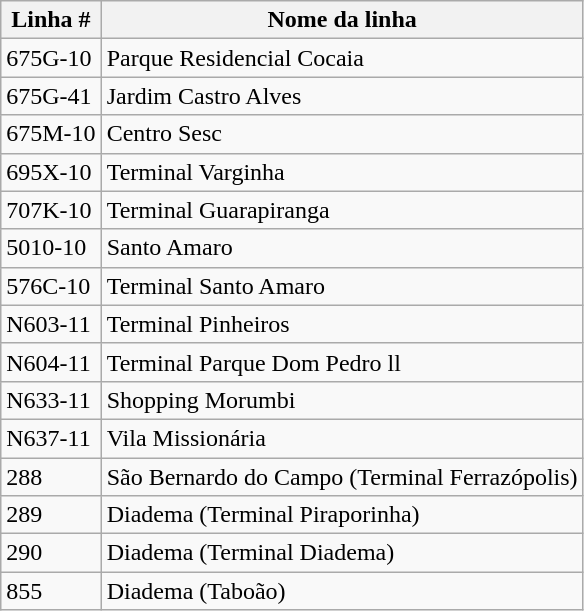<table class="wikitable">
<tr>
<th>Linha #</th>
<th>Nome da linha</th>
</tr>
<tr>
<td>675G-10</td>
<td>Parque Residencial Cocaia</td>
</tr>
<tr>
<td>675G-41</td>
<td>Jardim Castro Alves</td>
</tr>
<tr>
<td>675M-10</td>
<td>Centro Sesc</td>
</tr>
<tr>
<td>695X-10</td>
<td>Terminal Varginha</td>
</tr>
<tr>
<td>707K-10</td>
<td>Terminal Guarapiranga</td>
</tr>
<tr>
<td>5010-10</td>
<td>Santo Amaro</td>
</tr>
<tr>
<td>576C-10</td>
<td>Terminal Santo Amaro</td>
</tr>
<tr>
<td>N603-11</td>
<td>Terminal Pinheiros</td>
</tr>
<tr>
<td>N604-11</td>
<td>Terminal Parque Dom Pedro ll</td>
</tr>
<tr>
<td>N633-11</td>
<td>Shopping Morumbi</td>
</tr>
<tr>
<td>N637-11</td>
<td>Vila Missionária</td>
</tr>
<tr>
<td>288</td>
<td>São Bernardo do Campo (Terminal Ferrazópolis)</td>
</tr>
<tr>
<td>289</td>
<td>Diadema (Terminal Piraporinha)</td>
</tr>
<tr>
<td>290</td>
<td>Diadema (Terminal Diadema)</td>
</tr>
<tr>
<td>855</td>
<td>Diadema (Taboão)</td>
</tr>
</table>
